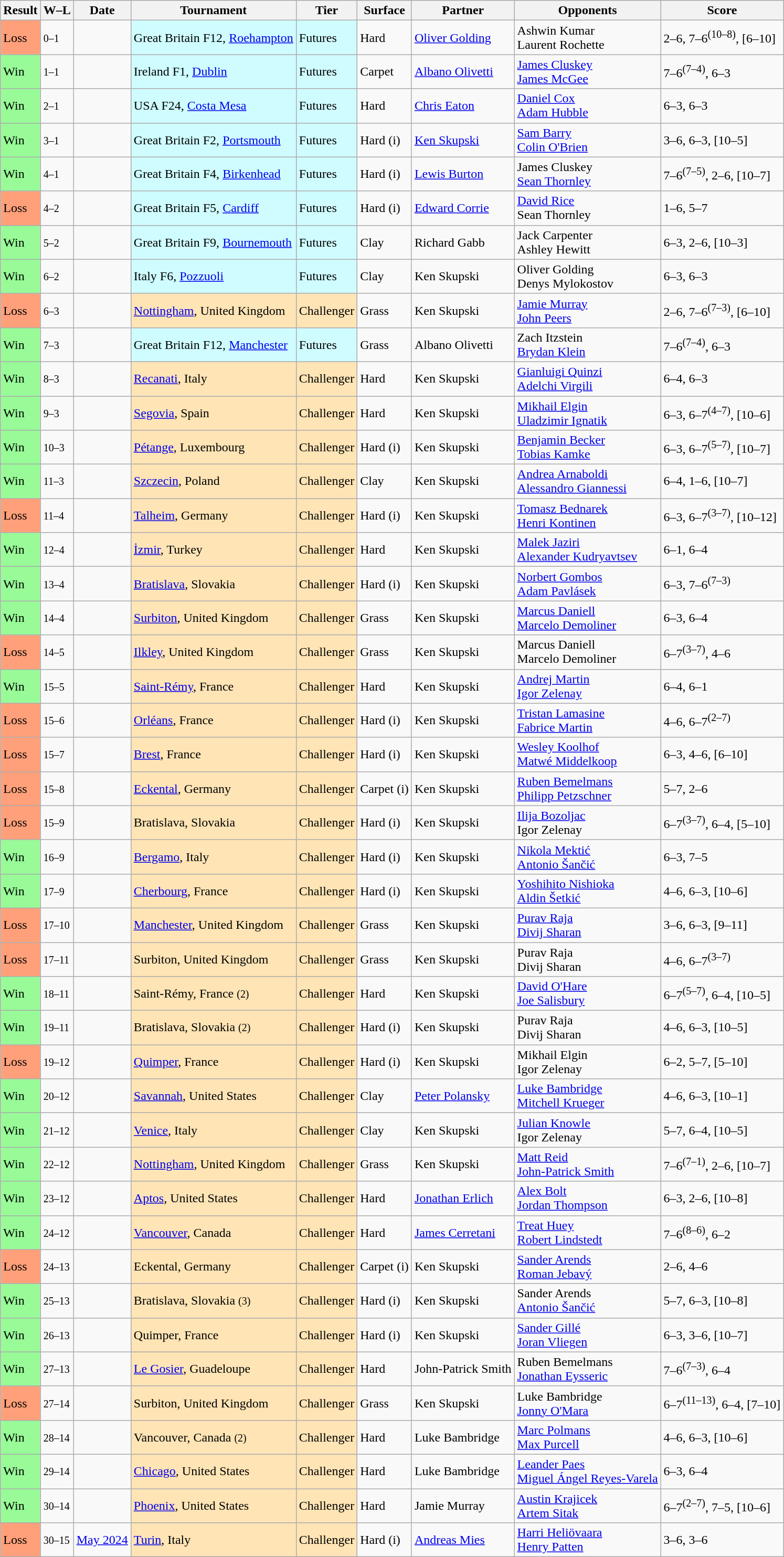<table class="sortable wikitable">
<tr>
<th>Result</th>
<th class="unsortable">W–L</th>
<th>Date</th>
<th>Tournament</th>
<th>Tier</th>
<th>Surface</th>
<th>Partner</th>
<th>Opponents</th>
<th class="unsortable">Score</th>
</tr>
<tr>
<td bgcolor=FFA07A>Loss</td>
<td><small>0–1</small></td>
<td></td>
<td style="background:#cffcff;">Great Britain F12, <a href='#'>Roehampton</a></td>
<td style="background:#cffcff;">Futures</td>
<td>Hard</td>
<td> <a href='#'>Oliver Golding</a></td>
<td> Ashwin Kumar<br> Laurent Rochette</td>
<td>2–6, 7–6<sup>(10–8)</sup>, [6–10]</td>
</tr>
<tr>
<td bgcolor=98FB98>Win</td>
<td><small>1–1</small></td>
<td></td>
<td style="background:#cffcff;">Ireland F1, <a href='#'>Dublin</a></td>
<td style="background:#cffcff;">Futures</td>
<td>Carpet</td>
<td> <a href='#'>Albano Olivetti</a></td>
<td> <a href='#'>James Cluskey</a><br> <a href='#'>James McGee</a></td>
<td>7–6<sup>(7–4)</sup>, 6–3</td>
</tr>
<tr>
<td bgcolor=98FB98>Win</td>
<td><small>2–1</small></td>
<td></td>
<td style="background:#cffcff;">USA F24, <a href='#'>Costa Mesa</a></td>
<td style="background:#cffcff;">Futures</td>
<td>Hard</td>
<td> <a href='#'>Chris Eaton</a></td>
<td> <a href='#'>Daniel Cox</a><br> <a href='#'>Adam Hubble</a></td>
<td>6–3, 6–3</td>
</tr>
<tr>
<td bgcolor=98FB98>Win</td>
<td><small>3–1</small></td>
<td></td>
<td style="background:#cffcff;">Great Britain F2, <a href='#'>Portsmouth</a></td>
<td style="background:#cffcff;">Futures</td>
<td>Hard (i)</td>
<td> <a href='#'>Ken Skupski</a></td>
<td> <a href='#'>Sam Barry</a><br> <a href='#'>Colin O'Brien</a></td>
<td>3–6, 6–3, [10–5]</td>
</tr>
<tr>
<td bgcolor=98FB98>Win</td>
<td><small>4–1</small></td>
<td></td>
<td style="background:#cffcff;">Great Britain F4, <a href='#'>Birkenhead</a></td>
<td style="background:#cffcff;">Futures</td>
<td>Hard (i)</td>
<td> <a href='#'>Lewis Burton</a></td>
<td> James Cluskey<br> <a href='#'>Sean Thornley</a></td>
<td>7–6<sup>(7–5)</sup>, 2–6, [10–7]</td>
</tr>
<tr>
<td bgcolor=FFA07A>Loss</td>
<td><small>4–2</small></td>
<td></td>
<td style="background:#cffcff;">Great Britain F5, <a href='#'>Cardiff</a></td>
<td style="background:#cffcff;">Futures</td>
<td>Hard (i)</td>
<td> <a href='#'>Edward Corrie</a></td>
<td> <a href='#'>David Rice</a><br> Sean Thornley</td>
<td>1–6, 5–7</td>
</tr>
<tr>
<td bgcolor=98FB98>Win</td>
<td><small>5–2</small></td>
<td></td>
<td style="background:#cffcff;">Great Britain F9, <a href='#'>Bournemouth</a></td>
<td style="background:#cffcff;">Futures</td>
<td>Clay</td>
<td> Richard Gabb</td>
<td> Jack Carpenter<br> Ashley Hewitt</td>
<td>6–3, 2–6, [10–3]</td>
</tr>
<tr>
<td bgcolor=98FB98>Win</td>
<td><small>6–2</small></td>
<td></td>
<td style="background:#cffcff;">Italy F6, <a href='#'>Pozzuoli</a></td>
<td style="background:#cffcff;">Futures</td>
<td>Clay</td>
<td> Ken Skupski</td>
<td> Oliver Golding<br> Denys Mylokostov</td>
<td>6–3, 6–3</td>
</tr>
<tr>
<td bgcolor=FFA07A>Loss</td>
<td><small>6–3</small></td>
<td><a href='#'></a></td>
<td style="background:moccasin;"><a href='#'>Nottingham</a>, United Kingdom</td>
<td style="background:moccasin;">Challenger</td>
<td>Grass</td>
<td> Ken Skupski</td>
<td> <a href='#'>Jamie Murray</a><br> <a href='#'>John Peers</a></td>
<td>2–6, 7–6<sup>(7–3)</sup>, [6–10]</td>
</tr>
<tr>
<td bgcolor=98FB98>Win</td>
<td><small>7–3</small></td>
<td></td>
<td style="background:#cffcff;">Great Britain F12, <a href='#'>Manchester</a></td>
<td style="background:#cffcff;">Futures</td>
<td>Grass</td>
<td> Albano Olivetti</td>
<td> Zach Itzstein<br> <a href='#'>Brydan Klein</a></td>
<td>7–6<sup>(7–4)</sup>, 6–3</td>
</tr>
<tr>
<td bgcolor=98FB98>Win</td>
<td><small>8–3</small></td>
<td><a href='#'></a></td>
<td style="background:moccasin;"><a href='#'>Recanati</a>, Italy</td>
<td style="background:moccasin;">Challenger</td>
<td>Hard</td>
<td> Ken Skupski</td>
<td> <a href='#'>Gianluigi Quinzi</a><br> <a href='#'>Adelchi Virgili</a></td>
<td>6–4, 6–3</td>
</tr>
<tr>
<td bgcolor=98FB98>Win</td>
<td><small>9–3</small></td>
<td><a href='#'></a></td>
<td style="background:moccasin;"><a href='#'>Segovia</a>, Spain</td>
<td style="background:moccasin;">Challenger</td>
<td>Hard</td>
<td> Ken Skupski</td>
<td> <a href='#'>Mikhail Elgin</a><br> <a href='#'>Uladzimir Ignatik</a></td>
<td>6–3, 6–7<sup>(4–7)</sup>, [10–6]</td>
</tr>
<tr>
<td bgcolor=98FB98>Win</td>
<td><small>10–3</small></td>
<td><a href='#'></a></td>
<td style="background:moccasin;"><a href='#'>Pétange</a>, Luxembourg</td>
<td style="background:moccasin;">Challenger</td>
<td>Hard (i)</td>
<td> Ken Skupski</td>
<td> <a href='#'>Benjamin Becker</a><br> <a href='#'>Tobias Kamke</a></td>
<td>6–3, 6–7<sup>(5–7)</sup>, [10–7]</td>
</tr>
<tr>
<td bgcolor=98FB98>Win</td>
<td><small>11–3</small></td>
<td><a href='#'></a></td>
<td style="background:moccasin;"><a href='#'>Szczecin</a>, Poland</td>
<td style="background:moccasin;">Challenger</td>
<td>Clay</td>
<td> Ken Skupski</td>
<td> <a href='#'>Andrea Arnaboldi</a><br> <a href='#'>Alessandro Giannessi</a></td>
<td>6–4, 1–6, [10–7]</td>
</tr>
<tr>
<td bgcolor=FFA07A>Loss</td>
<td><small>11–4</small></td>
<td><a href='#'></a></td>
<td style="background:moccasin;"><a href='#'>Talheim</a>, Germany</td>
<td style="background:moccasin;">Challenger</td>
<td>Hard (i)</td>
<td> Ken Skupski</td>
<td> <a href='#'>Tomasz Bednarek</a><br> <a href='#'>Henri Kontinen</a></td>
<td>6–3, 6–7<sup>(3–7)</sup>, [10–12]</td>
</tr>
<tr>
<td bgcolor=98FB98>Win</td>
<td><small>12–4</small></td>
<td><a href='#'></a></td>
<td style="background:moccasin;"><a href='#'>İzmir</a>, Turkey</td>
<td style="background:moccasin;">Challenger</td>
<td>Hard</td>
<td> Ken Skupski</td>
<td> <a href='#'>Malek Jaziri</a><br> <a href='#'>Alexander Kudryavtsev</a></td>
<td>6–1, 6–4</td>
</tr>
<tr>
<td bgcolor=98FB98>Win</td>
<td><small>13–4</small></td>
<td><a href='#'></a></td>
<td style="background:moccasin;"><a href='#'>Bratislava</a>, Slovakia</td>
<td style="background:moccasin;">Challenger</td>
<td>Hard (i)</td>
<td> Ken Skupski</td>
<td> <a href='#'>Norbert Gombos</a><br> <a href='#'>Adam Pavlásek</a></td>
<td>6–3, 7–6<sup>(7–3)</sup></td>
</tr>
<tr>
<td bgcolor=98FB98>Win</td>
<td><small>14–4</small></td>
<td><a href='#'></a></td>
<td style="background:moccasin;"><a href='#'>Surbiton</a>, United Kingdom</td>
<td style="background:moccasin;">Challenger</td>
<td>Grass</td>
<td> Ken Skupski</td>
<td> <a href='#'>Marcus Daniell</a><br> <a href='#'>Marcelo Demoliner</a></td>
<td>6–3, 6–4</td>
</tr>
<tr>
<td bgcolor=FFA07A>Loss</td>
<td><small>14–5</small></td>
<td><a href='#'></a></td>
<td style="background:moccasin;"><a href='#'>Ilkley</a>, United Kingdom</td>
<td style="background:moccasin;">Challenger</td>
<td>Grass</td>
<td> Ken Skupski</td>
<td> Marcus Daniell<br> Marcelo Demoliner</td>
<td>6–7<sup>(3–7)</sup>, 4–6</td>
</tr>
<tr>
<td bgcolor=98FB98>Win</td>
<td><small>15–5</small></td>
<td><a href='#'></a></td>
<td style="background:moccasin;"><a href='#'>Saint-Rémy</a>, France</td>
<td style="background:moccasin;">Challenger</td>
<td>Hard</td>
<td> Ken Skupski</td>
<td> <a href='#'>Andrej Martin</a><br> <a href='#'>Igor Zelenay</a></td>
<td>6–4, 6–1</td>
</tr>
<tr>
<td bgcolor=FFA07A>Loss</td>
<td><small>15–6</small></td>
<td><a href='#'></a></td>
<td style="background:moccasin;"><a href='#'>Orléans</a>, France</td>
<td style="background:moccasin;">Challenger</td>
<td>Hard (i)</td>
<td> Ken Skupski</td>
<td> <a href='#'>Tristan Lamasine</a><br> <a href='#'>Fabrice Martin</a></td>
<td>4–6, 6–7<sup>(2–7)</sup></td>
</tr>
<tr>
<td bgcolor=FFA07A>Loss</td>
<td><small>15–7</small></td>
<td><a href='#'></a></td>
<td style="background:moccasin;"><a href='#'>Brest</a>, France</td>
<td style="background:moccasin;">Challenger</td>
<td>Hard (i)</td>
<td> Ken Skupski</td>
<td> <a href='#'>Wesley Koolhof</a><br> <a href='#'>Matwé Middelkoop</a></td>
<td>6–3, 4–6, [6–10]</td>
</tr>
<tr>
<td bgcolor=FFA07A>Loss</td>
<td><small>15–8</small></td>
<td><a href='#'></a></td>
<td style="background:moccasin;"><a href='#'>Eckental</a>, Germany</td>
<td style="background:moccasin;">Challenger</td>
<td>Carpet (i)</td>
<td> Ken Skupski</td>
<td> <a href='#'>Ruben Bemelmans</a><br> <a href='#'>Philipp Petzschner</a></td>
<td>5–7, 2–6</td>
</tr>
<tr>
<td bgcolor=FFA07A>Loss</td>
<td><small>15–9</small></td>
<td><a href='#'></a></td>
<td style="background:moccasin;">Bratislava, Slovakia</td>
<td style="background:moccasin;">Challenger</td>
<td>Hard (i)</td>
<td> Ken Skupski</td>
<td> <a href='#'>Ilija Bozoljac</a><br> Igor Zelenay</td>
<td>6–7<sup>(3–7)</sup>, 6–4, [5–10]</td>
</tr>
<tr>
<td bgcolor=98FB98>Win</td>
<td><small>16–9</small></td>
<td><a href='#'></a></td>
<td style="background:moccasin;"><a href='#'>Bergamo</a>, Italy</td>
<td style="background:moccasin;">Challenger</td>
<td>Hard (i)</td>
<td> Ken Skupski</td>
<td> <a href='#'>Nikola Mektić</a><br> <a href='#'>Antonio Šančić</a></td>
<td>6–3, 7–5</td>
</tr>
<tr>
<td bgcolor=98FB98>Win</td>
<td><small>17–9</small></td>
<td><a href='#'></a></td>
<td style="background:moccasin;"><a href='#'>Cherbourg</a>, France</td>
<td style="background:moccasin;">Challenger</td>
<td>Hard (i)</td>
<td> Ken Skupski</td>
<td> <a href='#'>Yoshihito Nishioka</a><br> <a href='#'>Aldin Šetkić</a></td>
<td>4–6, 6–3, [10–6]</td>
</tr>
<tr>
<td bgcolor=FFA07A>Loss</td>
<td><small>17–10</small></td>
<td><a href='#'></a></td>
<td style="background:moccasin;"><a href='#'>Manchester</a>, United Kingdom</td>
<td style="background:moccasin;">Challenger</td>
<td>Grass</td>
<td> Ken Skupski</td>
<td> <a href='#'>Purav Raja</a><br> <a href='#'>Divij Sharan</a></td>
<td>3–6, 6–3, [9–11]</td>
</tr>
<tr>
<td bgcolor=FFA07A>Loss</td>
<td><small>17–11</small></td>
<td><a href='#'></a></td>
<td style="background:moccasin;">Surbiton, United Kingdom</td>
<td style="background:moccasin;">Challenger</td>
<td>Grass</td>
<td> Ken Skupski</td>
<td> Purav Raja<br> Divij Sharan</td>
<td>4–6, 6–7<sup>(3–7)</sup></td>
</tr>
<tr>
<td bgcolor=98FB98>Win</td>
<td><small>18–11</small></td>
<td><a href='#'></a></td>
<td style="background:moccasin;">Saint-Rémy, France <small>(2)</small></td>
<td style="background:moccasin;">Challenger</td>
<td>Hard</td>
<td> Ken Skupski</td>
<td> <a href='#'>David O'Hare</a><br> <a href='#'>Joe Salisbury</a></td>
<td>6–7<sup>(5–7)</sup>, 6–4, [10–5]</td>
</tr>
<tr>
<td bgcolor=98FB98>Win</td>
<td><small>19–11</small></td>
<td><a href='#'></a></td>
<td style="background:moccasin;">Bratislava, Slovakia <small>(2)</small></td>
<td style="background:moccasin;">Challenger</td>
<td>Hard (i)</td>
<td> Ken Skupski</td>
<td> Purav Raja<br> Divij Sharan</td>
<td>4–6, 6–3, [10–5]</td>
</tr>
<tr>
<td bgcolor=FFA07A>Loss</td>
<td><small>19–12</small></td>
<td><a href='#'></a></td>
<td style="background:moccasin;"><a href='#'>Quimper</a>, France</td>
<td style="background:moccasin;">Challenger</td>
<td>Hard (i)</td>
<td> Ken Skupski</td>
<td> Mikhail Elgin<br> Igor Zelenay</td>
<td>6–2, 5–7, [5–10]</td>
</tr>
<tr>
<td bgcolor=98FB98>Win</td>
<td><small>20–12</small></td>
<td><a href='#'></a></td>
<td style="background:moccasin;"><a href='#'>Savannah</a>, United States</td>
<td style="background:moccasin;">Challenger</td>
<td>Clay</td>
<td> <a href='#'>Peter Polansky</a></td>
<td> <a href='#'>Luke Bambridge</a><br> <a href='#'>Mitchell Krueger</a></td>
<td>4–6, 6–3, [10–1]</td>
</tr>
<tr>
<td bgcolor=98FB98>Win</td>
<td><small>21–12</small></td>
<td><a href='#'></a></td>
<td style="background:moccasin;"><a href='#'>Venice</a>, Italy</td>
<td style="background:moccasin;">Challenger</td>
<td>Clay</td>
<td> Ken Skupski</td>
<td> <a href='#'>Julian Knowle</a><br> Igor Zelenay</td>
<td>5–7, 6–4, [10–5]</td>
</tr>
<tr>
<td bgcolor=98FB98>Win</td>
<td><small>22–12</small></td>
<td><a href='#'></a></td>
<td style="background:moccasin;"><a href='#'>Nottingham</a>, United Kingdom</td>
<td style="background:moccasin;">Challenger</td>
<td>Grass</td>
<td> Ken Skupski</td>
<td> <a href='#'>Matt Reid</a><br> <a href='#'>John-Patrick Smith</a></td>
<td>7–6<sup>(7–1)</sup>, 2–6, [10–7]</td>
</tr>
<tr>
<td bgcolor=98FB98>Win</td>
<td><small>23–12</small></td>
<td><a href='#'></a></td>
<td style="background:moccasin;"><a href='#'>Aptos</a>, United States</td>
<td style="background:moccasin;">Challenger</td>
<td>Hard</td>
<td> <a href='#'>Jonathan Erlich</a></td>
<td> <a href='#'>Alex Bolt</a><br> <a href='#'>Jordan Thompson</a></td>
<td>6–3, 2–6, [10–8]</td>
</tr>
<tr>
<td bgcolor=98FB98>Win</td>
<td><small>24–12</small></td>
<td><a href='#'></a></td>
<td style="background:moccasin;"><a href='#'>Vancouver</a>, Canada</td>
<td style="background:moccasin;">Challenger</td>
<td>Hard</td>
<td> <a href='#'>James Cerretani</a></td>
<td> <a href='#'>Treat Huey</a><br> <a href='#'>Robert Lindstedt</a></td>
<td>7–6<sup>(8–6)</sup>, 6–2</td>
</tr>
<tr>
<td bgcolor=FFA07A>Loss</td>
<td><small>24–13</small></td>
<td><a href='#'></a></td>
<td style="background:moccasin;">Eckental, Germany</td>
<td style="background:moccasin;">Challenger</td>
<td>Carpet (i)</td>
<td> Ken Skupski</td>
<td> <a href='#'>Sander Arends</a><br> <a href='#'>Roman Jebavý</a></td>
<td>2–6, 4–6</td>
</tr>
<tr>
<td bgcolor=98FB98>Win</td>
<td><small>25–13</small></td>
<td><a href='#'></a></td>
<td style="background:moccasin;">Bratislava, Slovakia <small>(3)</small></td>
<td style="background:moccasin;">Challenger</td>
<td>Hard (i)</td>
<td> Ken Skupski</td>
<td> Sander Arends<br> <a href='#'>Antonio Šančić</a></td>
<td>5–7, 6–3, [10–8]</td>
</tr>
<tr>
<td bgcolor=98FB98>Win</td>
<td><small>26–13</small></td>
<td><a href='#'></a></td>
<td style="background:moccasin;">Quimper, France</td>
<td style="background:moccasin;">Challenger</td>
<td>Hard (i)</td>
<td> Ken Skupski</td>
<td> <a href='#'>Sander Gillé</a><br> <a href='#'>Joran Vliegen</a></td>
<td>6–3, 3–6, [10–7]</td>
</tr>
<tr>
<td bgcolor=98FB98>Win</td>
<td><small>27–13</small></td>
<td><a href='#'></a></td>
<td style="background:moccasin;"><a href='#'>Le Gosier</a>, Guadeloupe</td>
<td style="background:moccasin;">Challenger</td>
<td>Hard</td>
<td> John-Patrick Smith</td>
<td> Ruben Bemelmans<br> <a href='#'>Jonathan Eysseric</a></td>
<td>7–6<sup>(7–3)</sup>, 6–4</td>
</tr>
<tr>
<td bgcolor=FFA07A>Loss</td>
<td><small>27–14</small></td>
<td><a href='#'></a></td>
<td style="background:moccasin;">Surbiton, United Kingdom</td>
<td style="background:moccasin;">Challenger</td>
<td>Grass</td>
<td> Ken Skupski</td>
<td> Luke Bambridge<br> <a href='#'>Jonny O'Mara</a></td>
<td>6–7<sup>(11–13)</sup>, 6–4, [7–10]</td>
</tr>
<tr>
<td bgcolor=98FB98>Win</td>
<td><small>28–14</small></td>
<td><a href='#'></a></td>
<td style="background:moccasin;">Vancouver, Canada <small>(2)</small></td>
<td style="background:moccasin;">Challenger</td>
<td>Hard</td>
<td> Luke Bambridge</td>
<td> <a href='#'>Marc Polmans</a><br> <a href='#'>Max Purcell</a></td>
<td>4–6, 6–3, [10–6]</td>
</tr>
<tr>
<td bgcolor=98FB98>Win</td>
<td><small>29–14</small></td>
<td><a href='#'></a></td>
<td style="background:moccasin;"><a href='#'>Chicago</a>, United States</td>
<td style="background:moccasin;">Challenger</td>
<td>Hard</td>
<td> Luke Bambridge</td>
<td> <a href='#'>Leander Paes</a><br> <a href='#'>Miguel Ángel Reyes-Varela</a></td>
<td>6–3, 6–4</td>
</tr>
<tr>
<td bgcolor=98FB98>Win</td>
<td><small>30–14</small></td>
<td><a href='#'></a></td>
<td style="background:moccasin;"><a href='#'>Phoenix</a>, United States</td>
<td style="background:moccasin;">Challenger</td>
<td>Hard</td>
<td> Jamie Murray</td>
<td> <a href='#'>Austin Krajicek</a><br> <a href='#'>Artem Sitak</a></td>
<td>6–7<sup>(2–7)</sup>, 7–5, [10–6]</td>
</tr>
<tr>
<td bgcolor=FFA07A>Loss</td>
<td><small>30–15</small></td>
<td><a href='#'>May 2024</a></td>
<td style="background:moccasin;"><a href='#'>Turin</a>, Italy</td>
<td style="background:moccasin;">Challenger</td>
<td>Hard (i)</td>
<td> <a href='#'>Andreas Mies</a></td>
<td> <a href='#'>Harri Heliövaara</a><br> <a href='#'>Henry Patten</a></td>
<td>3–6, 3–6</td>
</tr>
</table>
